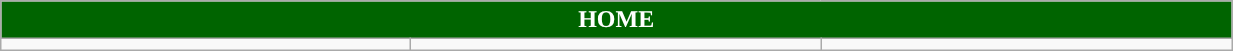<table class="wikitable collapsible collapsed" style="width:65%">
<tr>
<th colspan=6 ! style="color:#FFFFFF; background:#006400">HOME</th>
</tr>
<tr>
<td></td>
<td></td>
<td></td>
</tr>
</table>
